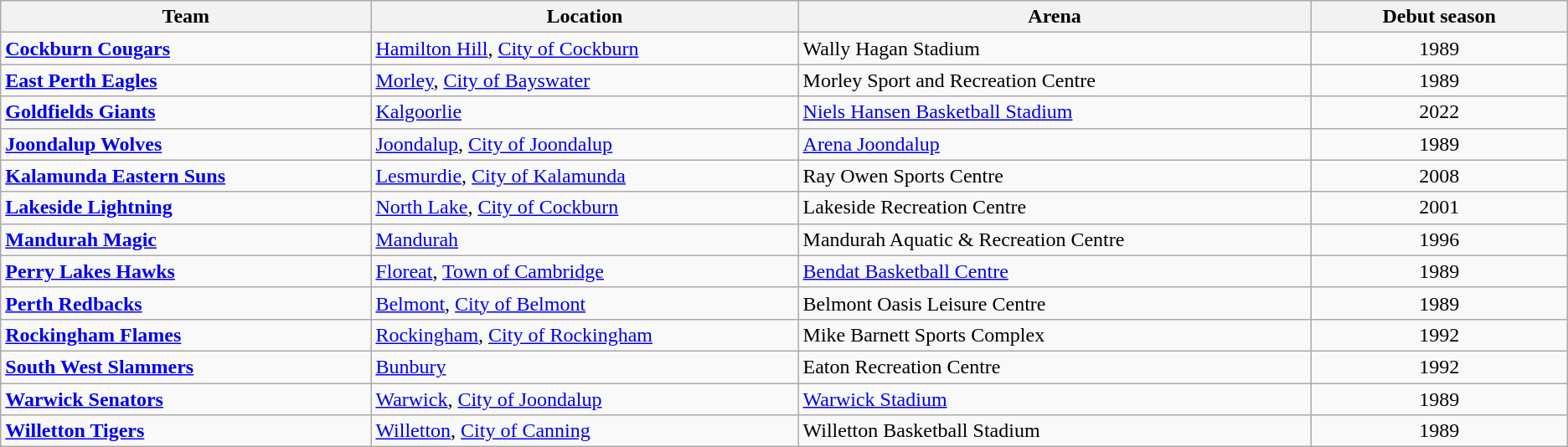<table class="wikitable">
<tr>
<th style="width:13%">Team</th>
<th style="width:15%">Location</th>
<th style="width:18%">Arena</th>
<th style="width:9%">Debut season</th>
</tr>
<tr>
<td><strong><a href='#'>Cockburn Cougars</a></strong></td>
<td><a href='#'>Hamilton Hill</a>, <a href='#'>City of Cockburn</a></td>
<td>Wally Hagan Stadium</td>
<td align=center>1989</td>
</tr>
<tr>
<td><strong><a href='#'>East Perth Eagles</a></strong></td>
<td><a href='#'>Morley</a>, <a href='#'>City of Bayswater</a></td>
<td>Morley Sport and Recreation Centre</td>
<td align=center>1989</td>
</tr>
<tr>
<td><strong><a href='#'>Goldfields Giants</a></strong></td>
<td><a href='#'>Kalgoorlie</a></td>
<td><a href='#'>Niels Hansen Basketball Stadium</a></td>
<td align=center>2022</td>
</tr>
<tr>
<td><strong><a href='#'>Joondalup Wolves</a></strong></td>
<td><a href='#'>Joondalup</a>, <a href='#'>City of Joondalup</a></td>
<td><a href='#'>Arena Joondalup</a></td>
<td align=center>1989</td>
</tr>
<tr>
<td><strong><a href='#'>Kalamunda Eastern Suns</a></strong></td>
<td><a href='#'>Lesmurdie</a>, <a href='#'>City of Kalamunda</a></td>
<td>Ray Owen Sports Centre</td>
<td align=center>2008</td>
</tr>
<tr>
<td><strong><a href='#'>Lakeside Lightning</a></strong></td>
<td><a href='#'>North Lake</a>, <a href='#'>City of Cockburn</a></td>
<td>Lakeside Recreation Centre</td>
<td align=center>2001</td>
</tr>
<tr>
<td><strong><a href='#'>Mandurah Magic</a></strong></td>
<td><a href='#'>Mandurah</a></td>
<td>Mandurah Aquatic & Recreation Centre</td>
<td align=center>1996</td>
</tr>
<tr>
<td><strong><a href='#'>Perry Lakes Hawks</a></strong></td>
<td><a href='#'>Floreat</a>, <a href='#'>Town of Cambridge</a></td>
<td><a href='#'>Bendat Basketball Centre</a></td>
<td align=center>1989</td>
</tr>
<tr>
<td><strong><a href='#'>Perth Redbacks</a></strong></td>
<td><a href='#'>Belmont</a>, <a href='#'>City of Belmont</a></td>
<td>Belmont Oasis Leisure Centre</td>
<td align=center>1989</td>
</tr>
<tr>
<td><strong><a href='#'>Rockingham Flames</a></strong></td>
<td><a href='#'>Rockingham</a>, <a href='#'>City of Rockingham</a></td>
<td>Mike Barnett Sports Complex</td>
<td align=center>1992</td>
</tr>
<tr>
<td><strong><a href='#'>South West Slammers</a></strong></td>
<td><a href='#'>Bunbury</a></td>
<td>Eaton Recreation Centre</td>
<td align=center>1992</td>
</tr>
<tr>
<td><strong><a href='#'>Warwick Senators</a></strong></td>
<td><a href='#'>Warwick</a>, <a href='#'>City of Joondalup</a></td>
<td><a href='#'>Warwick Stadium</a></td>
<td align=center>1989</td>
</tr>
<tr>
<td><strong><a href='#'>Willetton Tigers</a></strong></td>
<td><a href='#'>Willetton</a>, <a href='#'>City of Canning</a></td>
<td>Willetton Basketball Stadium</td>
<td align=center>1989</td>
</tr>
</table>
